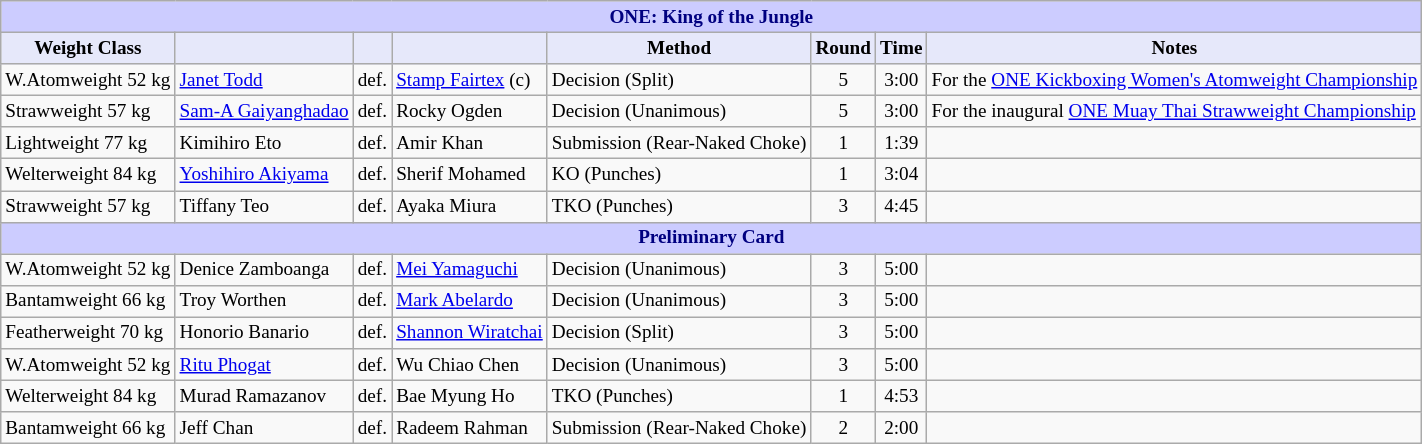<table class="wikitable" style="font-size: 80%;">
<tr>
<th colspan="8" style="background-color: #ccf; color: #000080; text-align: center;"><strong>ONE: King of the Jungle</strong></th>
</tr>
<tr>
<th colspan="1" style="background-color: #E6E8FA; color: #000000; text-align: center;">Weight Class</th>
<th colspan="1" style="background-color: #E6E8FA; color: #000000; text-align: center;"></th>
<th colspan="1" style="background-color: #E6E8FA; color: #000000; text-align: center;"></th>
<th colspan="1" style="background-color: #E6E8FA; color: #000000; text-align: center;"></th>
<th colspan="1" style="background-color: #E6E8FA; color: #000000; text-align: center;">Method</th>
<th colspan="1" style="background-color: #E6E8FA; color: #000000; text-align: center;">Round</th>
<th colspan="1" style="background-color: #E6E8FA; color: #000000; text-align: center;">Time</th>
<th colspan="1" style="background-color: #E6E8FA; color: #000000; text-align: center;">Notes</th>
</tr>
<tr>
<td>W.Atomweight 52 kg</td>
<td> <a href='#'>Janet Todd</a></td>
<td>def.</td>
<td> <a href='#'>Stamp Fairtex</a> (c)</td>
<td>Decision (Split)</td>
<td align=center>5</td>
<td align=center>3:00</td>
<td>For the <a href='#'>ONE Kickboxing Women's Atomweight Championship</a></td>
</tr>
<tr>
<td>Strawweight 57 kg</td>
<td> <a href='#'>Sam-A Gaiyanghadao</a></td>
<td>def.</td>
<td> Rocky Ogden</td>
<td>Decision (Unanimous)</td>
<td align=center>5</td>
<td align=center>3:00</td>
<td>For the inaugural <a href='#'>ONE Muay Thai Strawweight Championship</a></td>
</tr>
<tr>
<td>Lightweight 77 kg</td>
<td> Kimihiro Eto</td>
<td>def.</td>
<td> Amir Khan</td>
<td>Submission (Rear-Naked Choke)</td>
<td align=center>1</td>
<td align=center>1:39</td>
<td></td>
</tr>
<tr>
<td>Welterweight 84 kg</td>
<td> <a href='#'>Yoshihiro Akiyama</a></td>
<td>def.</td>
<td> Sherif Mohamed</td>
<td>KO (Punches)</td>
<td align=center>1</td>
<td align=center>3:04</td>
<td></td>
</tr>
<tr>
<td>Strawweight 57 kg</td>
<td> Tiffany Teo</td>
<td>def.</td>
<td> Ayaka Miura</td>
<td>TKO (Punches)</td>
<td align=center>3</td>
<td align=center>4:45</td>
<td></td>
</tr>
<tr>
<th colspan="8" style="background-color: #ccf; color: #000080; text-align: center;"><strong>Preliminary Card</strong></th>
</tr>
<tr>
<td>W.Atomweight 52 kg</td>
<td> Denice Zamboanga</td>
<td>def.</td>
<td> <a href='#'>Mei Yamaguchi</a></td>
<td>Decision (Unanimous)</td>
<td align=center>3</td>
<td align=center>5:00</td>
<td></td>
</tr>
<tr>
<td>Bantamweight 66 kg</td>
<td> Troy Worthen</td>
<td>def.</td>
<td> <a href='#'>Mark Abelardo</a></td>
<td>Decision (Unanimous)</td>
<td align=center>3</td>
<td align=center>5:00</td>
<td></td>
</tr>
<tr>
<td>Featherweight 70 kg</td>
<td> Honorio Banario</td>
<td>def.</td>
<td> <a href='#'>Shannon Wiratchai</a></td>
<td>Decision (Split)</td>
<td align=center>3</td>
<td align=center>5:00</td>
<td></td>
</tr>
<tr>
<td>W.Atomweight 52 kg</td>
<td> <a href='#'>Ritu Phogat</a></td>
<td>def.</td>
<td> Wu Chiao Chen</td>
<td>Decision (Unanimous)</td>
<td align=center>3</td>
<td align=center>5:00</td>
<td></td>
</tr>
<tr>
<td>Welterweight 84 kg</td>
<td> Murad Ramazanov</td>
<td>def.</td>
<td> Bae Myung Ho</td>
<td>TKO (Punches)</td>
<td align=center>1</td>
<td align=center>4:53</td>
<td></td>
</tr>
<tr>
<td>Bantamweight 66 kg</td>
<td> Jeff Chan</td>
<td>def.</td>
<td> Radeem Rahman</td>
<td>Submission (Rear-Naked Choke)</td>
<td align=center>2</td>
<td align=center>2:00</td>
<td></td>
</tr>
</table>
